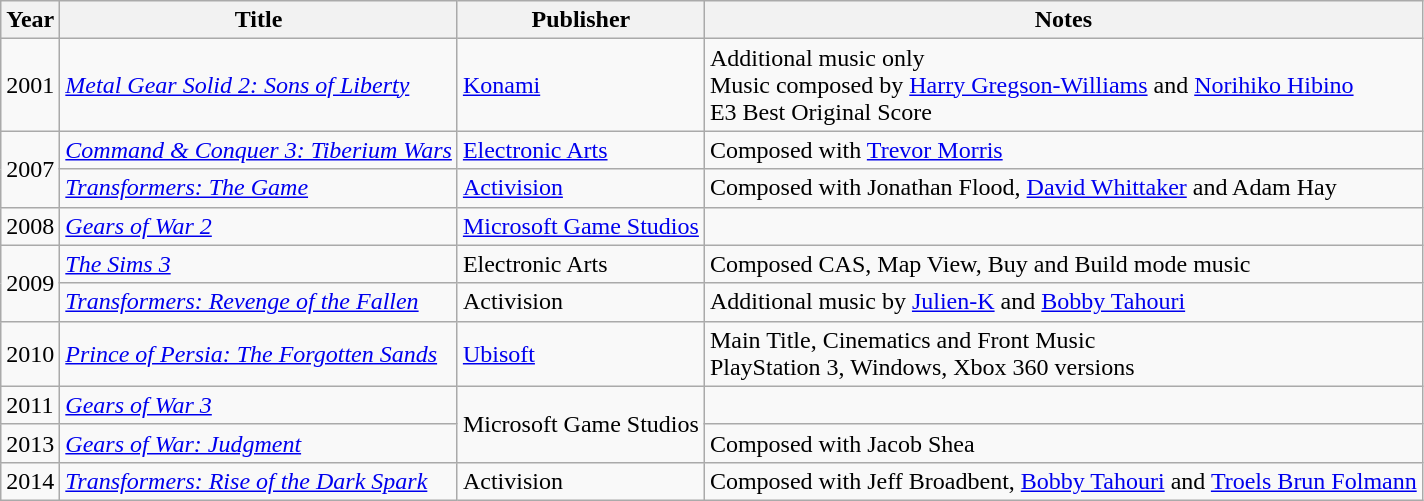<table class="wikitable sortable">
<tr>
<th>Year</th>
<th>Title</th>
<th>Publisher</th>
<th>Notes</th>
</tr>
<tr>
<td>2001</td>
<td><em><a href='#'>Metal Gear Solid 2: Sons of Liberty</a></em></td>
<td><a href='#'>Konami</a></td>
<td>Additional music only<br>Music composed by <a href='#'>Harry Gregson-Williams</a> and <a href='#'>Norihiko Hibino</a><br>E3 Best Original Score</td>
</tr>
<tr>
<td rowspan="2">2007</td>
<td><em><a href='#'>Command & Conquer 3: Tiberium Wars</a></em></td>
<td><a href='#'>Electronic Arts</a></td>
<td>Composed with <a href='#'>Trevor Morris</a></td>
</tr>
<tr>
<td><em><a href='#'>Transformers: The Game</a></em></td>
<td><a href='#'>Activision</a></td>
<td>Composed with Jonathan Flood, <a href='#'>David Whittaker</a> and Adam Hay</td>
</tr>
<tr>
<td>2008</td>
<td><em><a href='#'>Gears of War 2</a></em></td>
<td><a href='#'>Microsoft Game Studios</a></td>
<td></td>
</tr>
<tr>
<td rowspan="2">2009</td>
<td><em><a href='#'>The Sims 3</a></em></td>
<td>Electronic Arts</td>
<td>Composed CAS, Map View, Buy and Build mode music</td>
</tr>
<tr>
<td><em><a href='#'>Transformers: Revenge of the Fallen</a></em></td>
<td>Activision</td>
<td>Additional music by <a href='#'>Julien-K</a> and <a href='#'>Bobby Tahouri</a></td>
</tr>
<tr>
<td>2010</td>
<td><em><a href='#'>Prince of Persia: The Forgotten Sands</a></em></td>
<td><a href='#'>Ubisoft</a></td>
<td>Main Title, Cinematics and Front Music<br>PlayStation 3, Windows, Xbox 360 versions</td>
</tr>
<tr>
<td>2011</td>
<td><em><a href='#'>Gears of War 3</a></em></td>
<td rowspan= 2>Microsoft Game Studios</td>
<td></td>
</tr>
<tr>
<td>2013</td>
<td><em><a href='#'>Gears of War: Judgment</a></em></td>
<td>Composed with Jacob Shea</td>
</tr>
<tr>
<td>2014</td>
<td><em><a href='#'>Transformers: Rise of the Dark Spark</a></em></td>
<td>Activision</td>
<td>Composed with Jeff Broadbent, <a href='#'>Bobby Tahouri</a> and <a href='#'>Troels Brun Folmann</a></td>
</tr>
</table>
